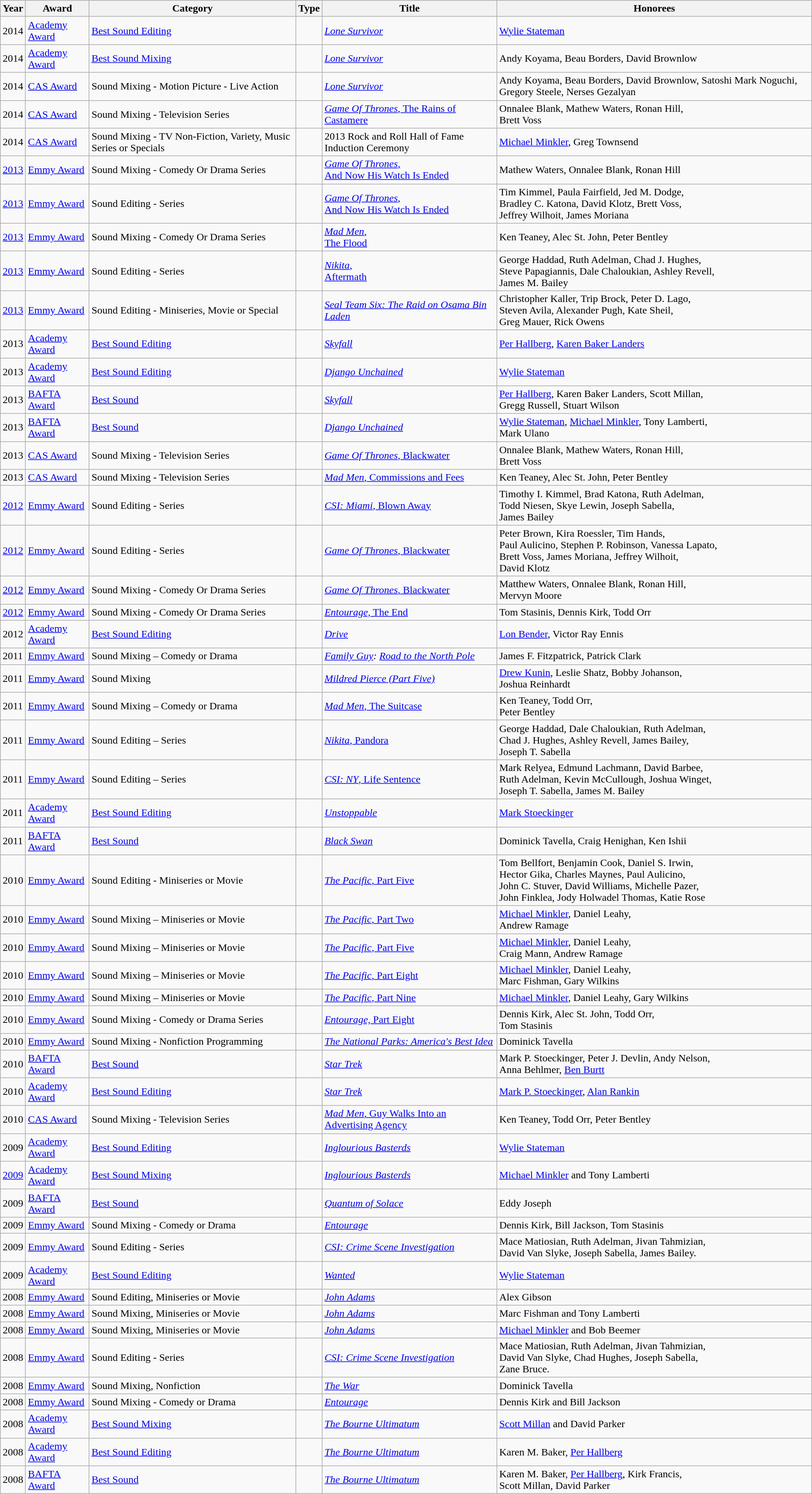<table class=wikitable width="100%">
<tr>
<th>Year</th>
<th>Award</th>
<th>Category</th>
<th>Type</th>
<th>Title</th>
<th>Honorees</th>
</tr>
<tr>
<td>2014</td>
<td><a href='#'>Academy Award</a></td>
<td><a href='#'>Best Sound Editing</a></td>
<td></td>
<td><em><a href='#'>Lone Survivor</a></em></td>
<td><a href='#'>Wylie Stateman</a></td>
</tr>
<tr>
<td>2014</td>
<td><a href='#'>Academy Award</a></td>
<td><a href='#'>Best Sound Mixing</a></td>
<td></td>
<td><em><a href='#'>Lone Survivor</a></em></td>
<td>Andy Koyama, Beau Borders, David Brownlow</td>
</tr>
<tr>
<td>2014</td>
<td><a href='#'>CAS Award</a></td>
<td>Sound Mixing - Motion Picture - Live Action</td>
<td></td>
<td><em><a href='#'>Lone Survivor</a></em></td>
<td>Andy Koyama, Beau Borders, David Brownlow, Satoshi Mark Noguchi, Gregory Steele, Nerses Gezalyan</td>
</tr>
<tr>
<td>2014</td>
<td><a href='#'>CAS Award</a></td>
<td>Sound Mixing - Television Series</td>
<td></td>
<td><a href='#'><em>Game Of Thrones</em>, The Rains of Castamere</a></td>
<td>Onnalee Blank, Mathew Waters, Ronan Hill,<br>Brett Voss</td>
</tr>
<tr>
<td>2014</td>
<td><a href='#'>CAS Award</a></td>
<td>Sound Mixing - TV Non-Fiction, Variety, Music Series or Specials</td>
<td></td>
<td>2013 Rock and Roll Hall of Fame Induction Ceremony</td>
<td><a href='#'>Michael Minkler</a>, Greg Townsend</td>
</tr>
<tr>
<td><a href='#'>2013</a></td>
<td><a href='#'>Emmy Award</a></td>
<td>Sound Mixing - Comedy Or Drama Series</td>
<td></td>
<td><a href='#'><em>Game Of Thrones</em>, <br>And Now His Watch Is Ended</a></td>
<td>Mathew Waters, Onnalee Blank, Ronan Hill</td>
</tr>
<tr>
<td><a href='#'>2013</a></td>
<td><a href='#'>Emmy Award</a></td>
<td>Sound Editing - Series</td>
<td></td>
<td><a href='#'><em>Game Of Thrones</em>, <br>And Now His Watch Is Ended</a></td>
<td>Tim Kimmel, Paula Fairfield, Jed M. Dodge,<br>Bradley C. Katona, David Klotz, Brett Voss,<br>Jeffrey Wilhoit, James Moriana</td>
</tr>
<tr>
<td><a href='#'>2013</a></td>
<td><a href='#'>Emmy Award</a></td>
<td>Sound Mixing - Comedy Or Drama Series</td>
<td></td>
<td><a href='#'><em>Mad Men</em>, <br>The Flood</a></td>
<td>Ken Teaney, Alec St. John, Peter Bentley</td>
</tr>
<tr>
<td><a href='#'>2013</a></td>
<td><a href='#'>Emmy Award</a></td>
<td>Sound Editing - Series</td>
<td></td>
<td><a href='#'><em>Nikita</em>, <br>Aftermath</a></td>
<td>George Haddad, Ruth Adelman, Chad J. Hughes,<br>Steve Papagiannis, Dale Chaloukian, Ashley Revell,<br>James M. Bailey</td>
</tr>
<tr>
<td><a href='#'>2013</a></td>
<td><a href='#'>Emmy Award</a></td>
<td>Sound Editing - Miniseries, Movie or Special</td>
<td></td>
<td><em><a href='#'>Seal Team Six: The Raid on Osama Bin Laden</a></em></td>
<td>Christopher Kaller, Trip Brock, Peter D. Lago,<br>Steven Avila, Alexander Pugh, Kate Sheil, <br>Greg Mauer, Rick Owens</td>
</tr>
<tr>
<td>2013</td>
<td><a href='#'>Academy Award</a></td>
<td><a href='#'>Best Sound Editing</a></td>
<td></td>
<td><em><a href='#'>Skyfall</a></em></td>
<td><a href='#'>Per Hallberg</a>, <a href='#'>Karen Baker Landers</a></td>
</tr>
<tr>
<td>2013</td>
<td><a href='#'>Academy Award</a></td>
<td><a href='#'>Best Sound Editing</a></td>
<td></td>
<td><em><a href='#'>Django Unchained</a></em></td>
<td><a href='#'>Wylie Stateman</a></td>
</tr>
<tr>
<td>2013</td>
<td><a href='#'>BAFTA Award</a></td>
<td><a href='#'>Best Sound</a></td>
<td></td>
<td><em><a href='#'>Skyfall</a></em></td>
<td><a href='#'>Per Hallberg</a>, Karen Baker Landers, Scott Millan,<br>Gregg Russell, Stuart Wilson</td>
</tr>
<tr>
<td>2013</td>
<td><a href='#'>BAFTA Award</a></td>
<td><a href='#'>Best Sound</a></td>
<td></td>
<td><em><a href='#'>Django Unchained</a></em></td>
<td><a href='#'>Wylie Stateman</a>, <a href='#'>Michael Minkler</a>, Tony Lamberti, <br>Mark Ulano</td>
</tr>
<tr>
<td>2013</td>
<td><a href='#'>CAS Award</a></td>
<td>Sound Mixing - Television Series</td>
<td></td>
<td><a href='#'><em>Game Of Thrones</em>, Blackwater</a></td>
<td>Onnalee Blank, Mathew Waters, Ronan Hill,<br>Brett Voss</td>
</tr>
<tr>
<td>2013</td>
<td><a href='#'>CAS Award</a></td>
<td>Sound Mixing - Television Series</td>
<td></td>
<td><a href='#'><em>Mad Men</em>, Commissions and Fees</a></td>
<td>Ken Teaney, Alec St. John, Peter Bentley</td>
</tr>
<tr>
<td><a href='#'>2012</a></td>
<td><a href='#'>Emmy Award</a></td>
<td>Sound Editing - Series</td>
<td></td>
<td><a href='#'><em>CSI: Miami</em>, Blown Away</a></td>
<td>Timothy I. Kimmel, Brad Katona, Ruth Adelman,<br> Todd Niesen, Skye Lewin, Joseph Sabella,<br> James Bailey</td>
</tr>
<tr>
<td><a href='#'>2012</a></td>
<td><a href='#'>Emmy Award</a></td>
<td>Sound Editing - Series</td>
<td></td>
<td><a href='#'><em>Game Of Thrones</em>, Blackwater</a></td>
<td>Peter Brown, Kira Roessler, Tim Hands,<br> Paul Aulicino, Stephen P. Robinson, Vanessa Lapato,<br> Brett Voss, James Moriana, Jeffrey Wilhoit,<br> David Klotz</td>
</tr>
<tr>
<td><a href='#'>2012</a></td>
<td><a href='#'>Emmy Award</a></td>
<td>Sound Mixing - Comedy Or Drama Series</td>
<td></td>
<td><a href='#'><em>Game Of Thrones</em>, Blackwater</a></td>
<td>Matthew Waters, Onnalee Blank, Ronan Hill, <br>Mervyn Moore</td>
</tr>
<tr>
<td><a href='#'>2012</a></td>
<td><a href='#'>Emmy Award</a></td>
<td>Sound Mixing - Comedy Or Drama Series</td>
<td></td>
<td><a href='#'><em>Entourage,</em> The End</a></td>
<td>Tom Stasinis, Dennis Kirk, Todd Orr</td>
</tr>
<tr>
<td>2012</td>
<td><a href='#'>Academy Award</a></td>
<td><a href='#'>Best Sound Editing</a></td>
<td></td>
<td><a href='#'><em>Drive</em></a></td>
<td><a href='#'>Lon Bender</a>, Victor Ray Ennis</td>
</tr>
<tr>
<td>2011</td>
<td><a href='#'>Emmy Award</a></td>
<td>Sound Mixing – Comedy or Drama</td>
<td></td>
<td><em><a href='#'>Family Guy</a>: <a href='#'>Road to the North Pole</a></em></td>
<td>James F. Fitzpatrick, Patrick Clark</td>
</tr>
<tr>
<td>2011</td>
<td><a href='#'>Emmy Award</a></td>
<td>Sound Mixing</td>
<td></td>
<td><a href='#'><em>Mildred Pierce (Part Five)</em></a></td>
<td><a href='#'>Drew Kunin</a>, Leslie Shatz, Bobby Johanson, <br>Joshua Reinhardt</td>
</tr>
<tr>
<td>2011</td>
<td><a href='#'>Emmy Award</a></td>
<td>Sound Mixing – Comedy or Drama</td>
<td></td>
<td><a href='#'><em>Mad Men</em>, The Suitcase</a></td>
<td>Ken Teaney, Todd Orr,<br>Peter Bentley</td>
</tr>
<tr>
<td>2011</td>
<td><a href='#'>Emmy Award</a></td>
<td>Sound Editing – Series</td>
<td></td>
<td><a href='#'><em>Nikita</em>, Pandora</a></td>
<td>George Haddad, Dale Chaloukian, Ruth Adelman, <br>Chad J. Hughes, Ashley Revell, James Bailey,<br>Joseph T. Sabella</td>
</tr>
<tr>
<td>2011</td>
<td><a href='#'>Emmy Award</a></td>
<td>Sound Editing – Series</td>
<td></td>
<td><a href='#'><em>CSI: NY</em>, Life Sentence</a></td>
<td>Mark Relyea, Edmund Lachmann, David Barbee, <br>Ruth Adelman, Kevin McCullough, Joshua Winget,<br>Joseph T. Sabella, James M. Bailey</td>
</tr>
<tr>
<td>2011</td>
<td><a href='#'>Academy Award</a></td>
<td><a href='#'>Best Sound Editing</a></td>
<td></td>
<td><a href='#'><em>Unstoppable</em></a></td>
<td><a href='#'>Mark Stoeckinger</a></td>
</tr>
<tr>
<td>2011</td>
<td><a href='#'>BAFTA Award</a></td>
<td><a href='#'>Best Sound</a></td>
<td></td>
<td><a href='#'><em>Black Swan</em></a></td>
<td>Dominick Tavella, Craig Henighan, Ken Ishii</td>
</tr>
<tr>
<td>2010</td>
<td><a href='#'>Emmy Award</a></td>
<td>Sound Editing - Miniseries or Movie</td>
<td></td>
<td><a href='#'><em>The Pacific</em>, Part Five</a></td>
<td>Tom Bellfort, Benjamin Cook, Daniel S. Irwin, <br>Hector Gika, Charles Maynes, Paul Aulicino,<br>John C. Stuver, David Williams, Michelle Pazer, <br>John Finklea, Jody Holwadel Thomas, Katie Rose</td>
</tr>
<tr>
<td>2010</td>
<td><a href='#'>Emmy Award</a></td>
<td>Sound Mixing – Miniseries or Movie</td>
<td></td>
<td><a href='#'><em>The Pacific</em>, Part Two</a></td>
<td><a href='#'>Michael Minkler</a>, Daniel Leahy, <br> Andrew Ramage</td>
</tr>
<tr>
<td>2010</td>
<td><a href='#'>Emmy Award</a></td>
<td>Sound Mixing – Miniseries or Movie</td>
<td></td>
<td><a href='#'><em>The Pacific</em>, Part Five</a></td>
<td><a href='#'>Michael Minkler</a>, Daniel Leahy, <br> Craig Mann, Andrew Ramage</td>
</tr>
<tr>
<td>2010</td>
<td><a href='#'>Emmy Award</a></td>
<td>Sound Mixing – Miniseries or Movie</td>
<td></td>
<td><a href='#'><em>The Pacific</em>, Part Eight</a></td>
<td><a href='#'>Michael Minkler</a>, Daniel Leahy, <br> Marc Fishman, Gary Wilkins</td>
</tr>
<tr>
<td>2010</td>
<td><a href='#'>Emmy Award</a></td>
<td>Sound Mixing – Miniseries or Movie</td>
<td></td>
<td><a href='#'><em>The Pacific</em>, Part Nine</a></td>
<td><a href='#'>Michael Minkler</a>, Daniel Leahy, Gary Wilkins</td>
</tr>
<tr>
<td>2010</td>
<td><a href='#'>Emmy Award</a></td>
<td>Sound Mixing - Comedy or Drama Series</td>
<td></td>
<td><a href='#'><em>Entourage,</em> Part Eight</a></td>
<td>Dennis Kirk, Alec St. John, Todd Orr, <br>Tom Stasinis</td>
</tr>
<tr>
<td>2010</td>
<td><a href='#'>Emmy Award</a></td>
<td>Sound Mixing - Nonfiction Programming</td>
<td></td>
<td><em><a href='#'>The National Parks: America's Best Idea</a></em></td>
<td>Dominick Tavella</td>
</tr>
<tr>
<td>2010</td>
<td><a href='#'>BAFTA Award</a></td>
<td><a href='#'>Best Sound</a></td>
<td></td>
<td><a href='#'><em>Star Trek</em></a></td>
<td>Mark P. Stoeckinger, Peter J. Devlin, Andy Nelson, <br>Anna Behlmer, <a href='#'>Ben Burtt</a></td>
</tr>
<tr>
<td>2010</td>
<td><a href='#'>Academy Award</a></td>
<td><a href='#'>Best Sound Editing</a></td>
<td></td>
<td><a href='#'><em>Star Trek</em></a></td>
<td><a href='#'>Mark P. Stoeckinger</a>, <a href='#'>Alan Rankin</a></td>
</tr>
<tr>
<td>2010</td>
<td><a href='#'>CAS Award</a></td>
<td>Sound Mixing - Television Series</td>
<td></td>
<td><a href='#'><em>Mad Men</em>, Guy Walks Into an <br>Advertising Agency</a></td>
<td>Ken Teaney, Todd Orr, Peter Bentley</td>
</tr>
<tr>
<td>2009</td>
<td><a href='#'>Academy Award</a></td>
<td><a href='#'>Best Sound Editing</a></td>
<td></td>
<td><em><a href='#'>Inglourious Basterds</a></em></td>
<td><a href='#'>Wylie Stateman</a></td>
</tr>
<tr>
<td><a href='#'>2009</a></td>
<td><a href='#'>Academy Award</a></td>
<td><a href='#'>Best Sound Mixing</a></td>
<td></td>
<td><em><a href='#'>Inglourious Basterds</a></em></td>
<td><a href='#'>Michael Minkler</a> and Tony Lamberti</td>
</tr>
<tr>
<td>2009</td>
<td><a href='#'>BAFTA Award</a></td>
<td><a href='#'>Best Sound</a></td>
<td></td>
<td><em><a href='#'>Quantum of Solace</a></em></td>
<td>Eddy Joseph</td>
</tr>
<tr>
<td>2009</td>
<td><a href='#'>Emmy Award</a></td>
<td>Sound Mixing - Comedy or Drama</td>
<td></td>
<td><a href='#'><em>Entourage</em></a></td>
<td>Dennis Kirk, Bill Jackson, Tom Stasinis</td>
</tr>
<tr>
<td>2009</td>
<td><a href='#'>Emmy Award</a></td>
<td>Sound Editing - Series</td>
<td></td>
<td><em><a href='#'>CSI: Crime Scene Investigation</a></em></td>
<td>Mace Matiosian, Ruth Adelman, Jivan Tahmizian, <br>David Van Slyke, Joseph Sabella, James Bailey.</td>
</tr>
<tr>
<td>2009</td>
<td><a href='#'>Academy Award</a></td>
<td><a href='#'>Best Sound Editing</a></td>
<td></td>
<td><a href='#'><em>Wanted</em></a></td>
<td><a href='#'>Wylie Stateman</a></td>
</tr>
<tr>
<td>2008</td>
<td><a href='#'>Emmy Award</a></td>
<td>Sound Editing, Miniseries or Movie</td>
<td></td>
<td><a href='#'><em>John Adams</em></a></td>
<td>Alex Gibson</td>
</tr>
<tr>
<td>2008</td>
<td><a href='#'>Emmy Award</a></td>
<td>Sound Mixing, Miniseries or Movie</td>
<td></td>
<td><a href='#'><em>John Adams</em></a></td>
<td>Marc Fishman and Tony Lamberti</td>
</tr>
<tr>
<td>2008</td>
<td><a href='#'>Emmy Award</a></td>
<td>Sound Mixing, Miniseries or Movie</td>
<td></td>
<td><a href='#'><em>John Adams</em></a></td>
<td><a href='#'>Michael Minkler</a> and Bob Beemer</td>
</tr>
<tr>
<td>2008</td>
<td><a href='#'>Emmy Award</a></td>
<td>Sound Editing - Series</td>
<td></td>
<td><em><a href='#'>CSI: Crime Scene Investigation</a></em></td>
<td>Mace Matiosian, Ruth Adelman, Jivan Tahmizian, <br>David Van Slyke, Chad Hughes, Joseph Sabella, <br>Zane Bruce.</td>
</tr>
<tr>
<td>2008</td>
<td><a href='#'>Emmy Award</a></td>
<td>Sound Mixing, Nonfiction</td>
<td></td>
<td><a href='#'><em>The War</em></a></td>
<td>Dominick Tavella</td>
</tr>
<tr>
<td>2008</td>
<td><a href='#'>Emmy Award</a></td>
<td>Sound Mixing - Comedy or Drama</td>
<td></td>
<td><a href='#'><em>Entourage</em></a></td>
<td>Dennis Kirk and Bill Jackson</td>
</tr>
<tr>
<td>2008</td>
<td><a href='#'>Academy Award</a></td>
<td><a href='#'>Best Sound Mixing</a></td>
<td></td>
<td><a href='#'><em>The Bourne Ultimatum</em></a></td>
<td><a href='#'>Scott Millan</a> and David Parker</td>
</tr>
<tr>
<td>2008</td>
<td><a href='#'>Academy Award</a></td>
<td><a href='#'>Best Sound Editing</a></td>
<td></td>
<td><a href='#'><em>The Bourne Ultimatum</em></a></td>
<td>Karen M. Baker, <a href='#'>Per Hallberg</a></td>
</tr>
<tr>
<td>2008</td>
<td><a href='#'>BAFTA Award</a></td>
<td><a href='#'>Best Sound</a></td>
<td></td>
<td><a href='#'><em>The Bourne Ultimatum</em></a></td>
<td>Karen M. Baker, <a href='#'>Per Hallberg</a>, Kirk Francis, <br>Scott Millan, David Parker</td>
</tr>
</table>
